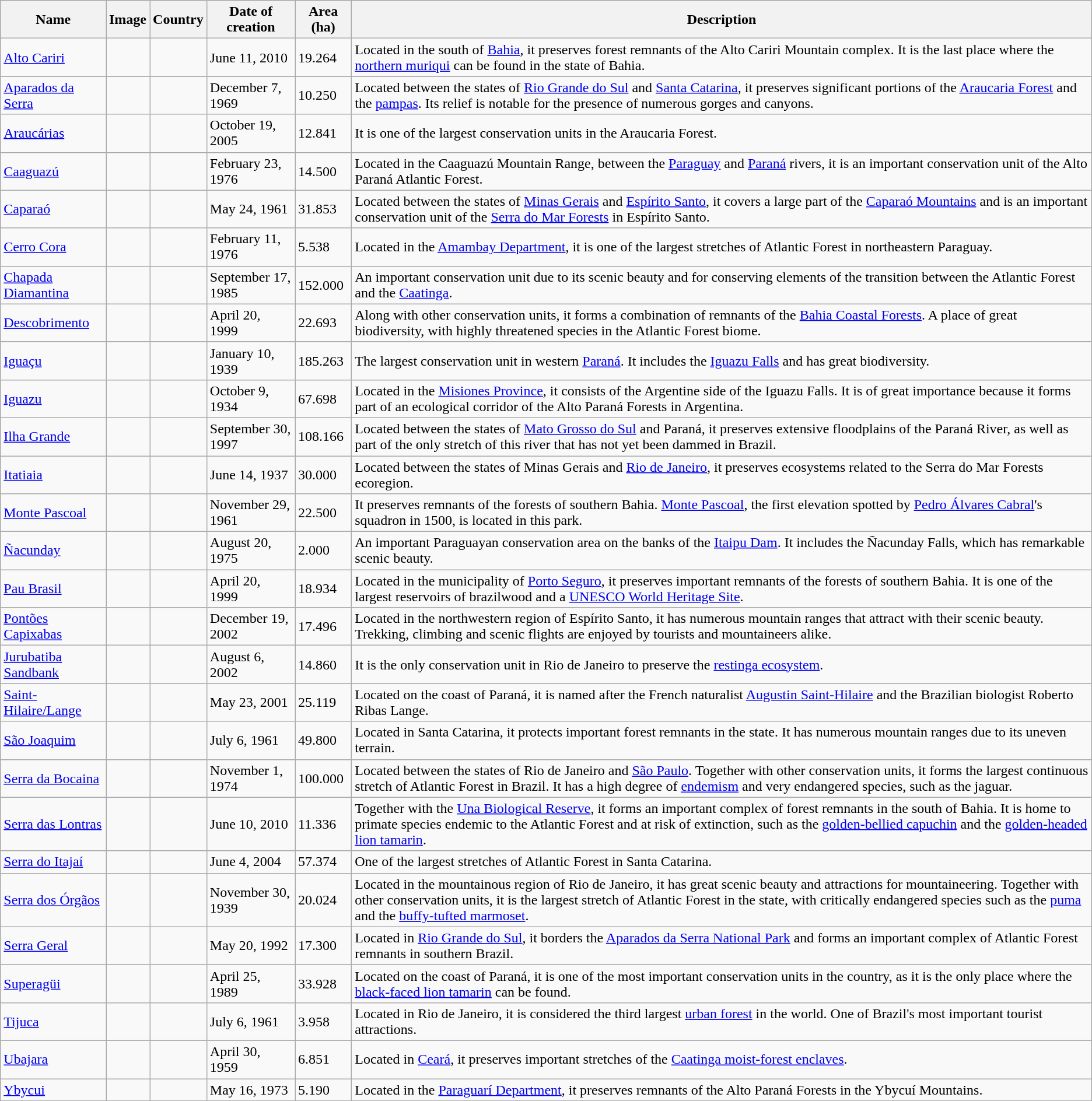<table class="wikitable sortable">
<tr>
<th>Name</th>
<th>Image</th>
<th>Country</th>
<th>Date of creation</th>
<th>Area (ha)</th>
<th>Description</th>
</tr>
<tr>
<td><a href='#'>Alto Cariri</a></td>
<td></td>
<td></td>
<td>June 11, 2010</td>
<td>19.264</td>
<td>Located in the south of <a href='#'>Bahia</a>, it preserves forest remnants of the Alto Cariri Mountain complex. It is the last place where the <a href='#'>northern muriqui</a> can be found in the state of Bahia.</td>
</tr>
<tr>
<td><a href='#'>Aparados da Serra</a></td>
<td></td>
<td></td>
<td>December 7, 1969</td>
<td>10.250</td>
<td>Located between the states of <a href='#'>Rio Grande do Sul</a> and <a href='#'>Santa Catarina</a>, it preserves significant portions of the <a href='#'>Araucaria Forest</a> and the <a href='#'>pampas</a>. Its relief is notable for the presence of numerous gorges and canyons.</td>
</tr>
<tr>
<td><a href='#'>Araucárias</a></td>
<td></td>
<td></td>
<td>October 19, 2005</td>
<td>12.841</td>
<td>It is one of the largest conservation units in the Araucaria Forest.</td>
</tr>
<tr>
<td><a href='#'>Caaguazú</a></td>
<td></td>
<td></td>
<td>February 23, 1976</td>
<td>14.500</td>
<td>Located in the Caaguazú Mountain Range, between the <a href='#'>Paraguay</a> and <a href='#'>Paraná</a> rivers, it is an important conservation unit of the Alto Paraná Atlantic Forest.</td>
</tr>
<tr>
<td><a href='#'>Caparaó</a></td>
<td></td>
<td></td>
<td>May 24, 1961</td>
<td>31.853</td>
<td>Located between the states of <a href='#'>Minas Gerais</a> and <a href='#'>Espírito Santo</a>, it covers a large part of the <a href='#'>Caparaó Mountains</a> and is an important conservation unit of the <a href='#'>Serra do Mar Forests</a> in Espírito Santo.</td>
</tr>
<tr>
<td><a href='#'>Cerro Cora</a></td>
<td></td>
<td></td>
<td>February 11, 1976</td>
<td>5.538</td>
<td>Located in the <a href='#'>Amambay Department</a>, it is one of the largest stretches of Atlantic Forest in northeastern Paraguay.</td>
</tr>
<tr>
<td><a href='#'>Chapada Diamantina</a></td>
<td></td>
<td></td>
<td>September 17, 1985</td>
<td>152.000</td>
<td>An important conservation unit due to its scenic beauty and for conserving elements of the transition between the Atlantic Forest and the <a href='#'>Caatinga</a>.</td>
</tr>
<tr>
<td><a href='#'>Descobrimento</a></td>
<td></td>
<td></td>
<td>April 20, 1999</td>
<td>22.693</td>
<td>Along with other conservation units, it forms a combination of remnants of the <a href='#'>Bahia Coastal Forests</a>. A place of great biodiversity, with highly threatened species in the Atlantic Forest biome.</td>
</tr>
<tr>
<td><a href='#'>Iguaçu</a></td>
<td></td>
<td></td>
<td>January 10, 1939</td>
<td>185.263</td>
<td>The largest conservation unit in western <a href='#'>Paraná</a>. It includes the <a href='#'>Iguazu Falls</a> and has great biodiversity.</td>
</tr>
<tr>
<td><a href='#'>Iguazu</a></td>
<td></td>
<td></td>
<td>October 9, 1934</td>
<td>67.698</td>
<td>Located in the <a href='#'>Misiones Province</a>, it consists of the Argentine side of the Iguazu Falls. It is of great importance because it forms part of an ecological corridor of the Alto Paraná Forests in Argentina.</td>
</tr>
<tr>
<td><a href='#'>Ilha Grande</a></td>
<td></td>
<td></td>
<td>September 30, 1997</td>
<td>108.166</td>
<td>Located between the states of <a href='#'>Mato Grosso do Sul</a> and Paraná, it preserves extensive floodplains of the Paraná River, as well as part of the only stretch of this river that has not yet been dammed in Brazil.</td>
</tr>
<tr>
<td><a href='#'>Itatiaia</a></td>
<td></td>
<td></td>
<td>June 14, 1937</td>
<td>30.000</td>
<td>Located between the states of Minas Gerais and <a href='#'>Rio de Janeiro</a>, it preserves ecosystems related to the Serra do Mar Forests ecoregion.</td>
</tr>
<tr>
<td><a href='#'>Monte Pascoal</a></td>
<td></td>
<td></td>
<td>November 29, 1961</td>
<td>22.500</td>
<td>It preserves remnants of the forests of southern Bahia. <a href='#'>Monte Pascoal</a>, the first elevation spotted by <a href='#'>Pedro Álvares Cabral</a>'s squadron in 1500, is located in this park.</td>
</tr>
<tr>
<td><a href='#'>Ñacunday</a></td>
<td></td>
<td></td>
<td>August 20, 1975</td>
<td>2.000</td>
<td>An important Paraguayan conservation area on the banks of the <a href='#'>Itaipu Dam</a>. It includes the Ñacunday Falls, which has remarkable scenic beauty.</td>
</tr>
<tr>
<td><a href='#'>Pau Brasil</a></td>
<td></td>
<td></td>
<td>April 20, 1999</td>
<td>18.934</td>
<td>Located in the municipality of <a href='#'>Porto Seguro</a>, it preserves important remnants of the forests of southern Bahia. It is one of the largest reservoirs of brazilwood and a <a href='#'>UNESCO World Heritage Site</a>.</td>
</tr>
<tr>
<td><a href='#'>Pontões Capixabas</a></td>
<td></td>
<td></td>
<td>December 19, 2002</td>
<td>17.496</td>
<td>Located in the northwestern region of Espírito Santo, it has numerous mountain ranges that attract with their scenic beauty. Trekking, climbing and scenic flights are enjoyed by tourists and mountaineers alike.</td>
</tr>
<tr>
<td><a href='#'>Jurubatiba Sandbank</a></td>
<td></td>
<td></td>
<td>August 6, 2002</td>
<td>14.860</td>
<td>It is the only conservation unit in Rio de Janeiro to preserve the <a href='#'>restinga ecosystem</a>.</td>
</tr>
<tr>
<td><a href='#'>Saint-Hilaire/Lange</a></td>
<td></td>
<td></td>
<td>May 23, 2001</td>
<td>25.119</td>
<td>Located on the coast of Paraná, it is named after the French naturalist <a href='#'>Augustin Saint-Hilaire</a> and the Brazilian biologist Roberto Ribas Lange.</td>
</tr>
<tr>
<td><a href='#'>São Joaquim</a></td>
<td></td>
<td></td>
<td>July 6, 1961</td>
<td>49.800</td>
<td>Located in Santa Catarina, it protects important forest remnants in the state. It has numerous mountain ranges due to its uneven terrain.</td>
</tr>
<tr>
<td><a href='#'>Serra da Bocaina</a></td>
<td></td>
<td></td>
<td>November 1, 1974</td>
<td>100.000</td>
<td>Located between the states of Rio de Janeiro and <a href='#'>São Paulo</a>. Together with other conservation units, it forms the largest continuous stretch of Atlantic Forest in Brazil. It has a high degree of <a href='#'>endemism</a> and very endangered species, such as the jaguar.</td>
</tr>
<tr>
<td><a href='#'>Serra das Lontras</a></td>
<td></td>
<td></td>
<td>June 10, 2010</td>
<td>11.336</td>
<td>Together with the <a href='#'>Una Biological Reserve</a>, it forms an important complex of forest remnants in the south of Bahia. It is home to primate species endemic to the Atlantic Forest and at risk of extinction, such as the <a href='#'>golden-bellied capuchin</a> and the <a href='#'>golden-headed lion tamarin</a>.</td>
</tr>
<tr>
<td><a href='#'>Serra do Itajaí</a></td>
<td></td>
<td></td>
<td>June 4, 2004</td>
<td>57.374</td>
<td>One of the largest stretches of Atlantic Forest in Santa Catarina.</td>
</tr>
<tr>
<td><a href='#'>Serra dos Órgãos</a></td>
<td></td>
<td></td>
<td>November 30, 1939</td>
<td>20.024</td>
<td>Located in the mountainous region of Rio de Janeiro, it has great scenic beauty and attractions for mountaineering. Together with other conservation units, it is the largest stretch of Atlantic Forest in the state, with critically endangered species such as the <a href='#'>puma</a> and the <a href='#'>buffy-tufted marmoset</a>.</td>
</tr>
<tr>
<td><a href='#'>Serra Geral</a></td>
<td></td>
<td></td>
<td>May 20, 1992</td>
<td>17.300</td>
<td>Located in <a href='#'>Rio Grande do Sul</a>, it borders the <a href='#'>Aparados da Serra National Park</a> and forms an important complex of Atlantic Forest remnants in southern Brazil.</td>
</tr>
<tr>
<td><a href='#'>Superagüi</a></td>
<td></td>
<td></td>
<td>April 25, 1989</td>
<td>33.928</td>
<td>Located on the coast of Paraná, it is one of the most important conservation units in the country, as it is the only place where the <a href='#'>black-faced lion tamarin</a> can be found.</td>
</tr>
<tr>
<td><a href='#'>Tijuca</a></td>
<td></td>
<td></td>
<td>July 6, 1961</td>
<td>3.958</td>
<td>Located in Rio de Janeiro, it is considered the third largest <a href='#'>urban forest</a> in the world. One of Brazil's most important tourist attractions.</td>
</tr>
<tr>
<td><a href='#'>Ubajara</a></td>
<td></td>
<td></td>
<td>April 30, 1959</td>
<td>6.851</td>
<td>Located in <a href='#'>Ceará</a>, it preserves important stretches of the <a href='#'>Caatinga moist-forest enclaves</a>.</td>
</tr>
<tr>
<td><a href='#'>Ybycui</a></td>
<td></td>
<td></td>
<td>May 16, 1973</td>
<td>5.190</td>
<td>Located in the <a href='#'>Paraguarí Department</a>, it preserves remnants of the Alto Paraná Forests in the Ybycuí Mountains.</td>
</tr>
</table>
